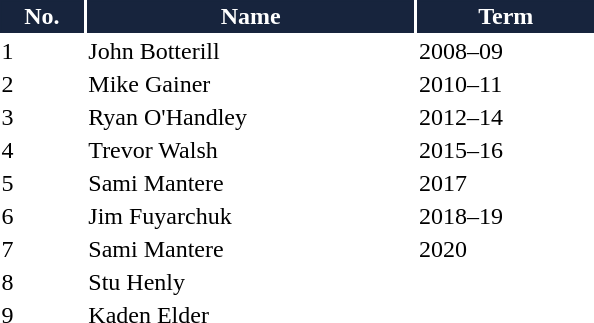<table class="toccolours" style="width:25em">
<tr>
<th style="background:#17243d;color:white;border:#17243d 1px solid">No.</th>
<th style="background:#17243d;color:white;border:#17243d 1px solid">Name</th>
<th style="background:#17243d;color:white;border:#17243d 1px solid">Term</th>
</tr>
<tr>
<td>1</td>
<td> John Botterill</td>
<td>2008–09</td>
</tr>
<tr>
<td>2</td>
<td> Mike Gainer</td>
<td>2010–11</td>
</tr>
<tr>
<td>3</td>
<td> Ryan O'Handley</td>
<td>2012–14</td>
</tr>
<tr>
<td>4</td>
<td> Trevor Walsh</td>
<td>2015–16</td>
</tr>
<tr>
<td>5</td>
<td> Sami Mantere</td>
<td>2017</td>
</tr>
<tr>
<td>6</td>
<td> Jim Fuyarchuk</td>
<td>2018–19</td>
</tr>
<tr>
<td>7</td>
<td> Sami Mantere</td>
<td>2020</td>
</tr>
<tr>
<td>8</td>
<td> Stu Henly</td>
<td></td>
</tr>
<tr>
<td>9</td>
<td> Kaden Elder <small></small></td>
<td></td>
</tr>
<tr>
</tr>
</table>
